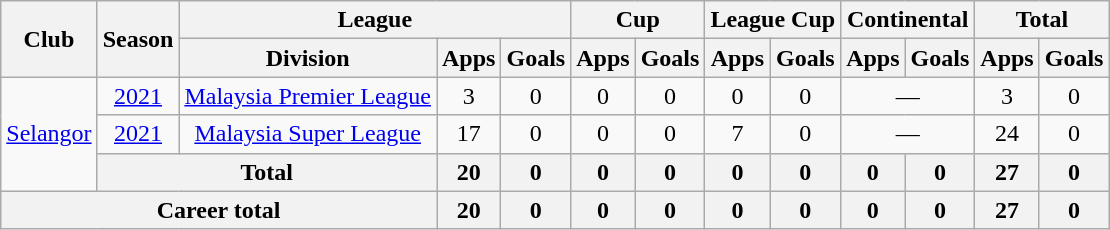<table class="wikitable" style="text-align: center;">
<tr>
<th rowspan="2">Club</th>
<th rowspan="2">Season</th>
<th colspan="3">League</th>
<th colspan="2">Cup</th>
<th colspan="2">League Cup</th>
<th colspan="2">Continental</th>
<th colspan="2">Total</th>
</tr>
<tr>
<th>Division</th>
<th>Apps</th>
<th>Goals</th>
<th>Apps</th>
<th>Goals</th>
<th>Apps</th>
<th>Goals</th>
<th>Apps</th>
<th>Goals</th>
<th>Apps</th>
<th>Goals</th>
</tr>
<tr>
<td rowspan="3" valign="center"><a href='#'>Selangor</a></td>
<td><a href='#'>2021</a></td>
<td><a href='#'>Malaysia Premier League</a></td>
<td>3</td>
<td>0</td>
<td>0</td>
<td>0</td>
<td>0</td>
<td>0</td>
<td colspan=2>—</td>
<td>3</td>
<td>0</td>
</tr>
<tr>
<td><a href='#'>2021</a></td>
<td><a href='#'>Malaysia Super League</a></td>
<td>17</td>
<td>0</td>
<td>0</td>
<td>0</td>
<td>7</td>
<td>0</td>
<td colspan=2>—</td>
<td>24</td>
<td>0</td>
</tr>
<tr>
<th colspan="2">Total</th>
<th>20</th>
<th>0</th>
<th>0</th>
<th>0</th>
<th>0</th>
<th>0</th>
<th>0</th>
<th>0</th>
<th>27</th>
<th>0</th>
</tr>
<tr>
<th colspan="3">Career total</th>
<th>20</th>
<th>0</th>
<th>0</th>
<th>0</th>
<th>0</th>
<th>0</th>
<th>0</th>
<th>0</th>
<th>27</th>
<th>0</th>
</tr>
</table>
